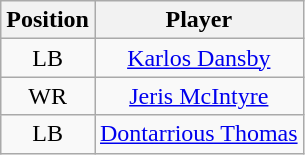<table class="wikitable" style="text-align:center">
<tr>
<th>Position</th>
<th>Player</th>
</tr>
<tr>
<td>LB</td>
<td><a href='#'>Karlos Dansby</a></td>
</tr>
<tr>
<td>WR</td>
<td><a href='#'>Jeris McIntyre</a></td>
</tr>
<tr>
<td>LB</td>
<td><a href='#'>Dontarrious Thomas</a></td>
</tr>
</table>
